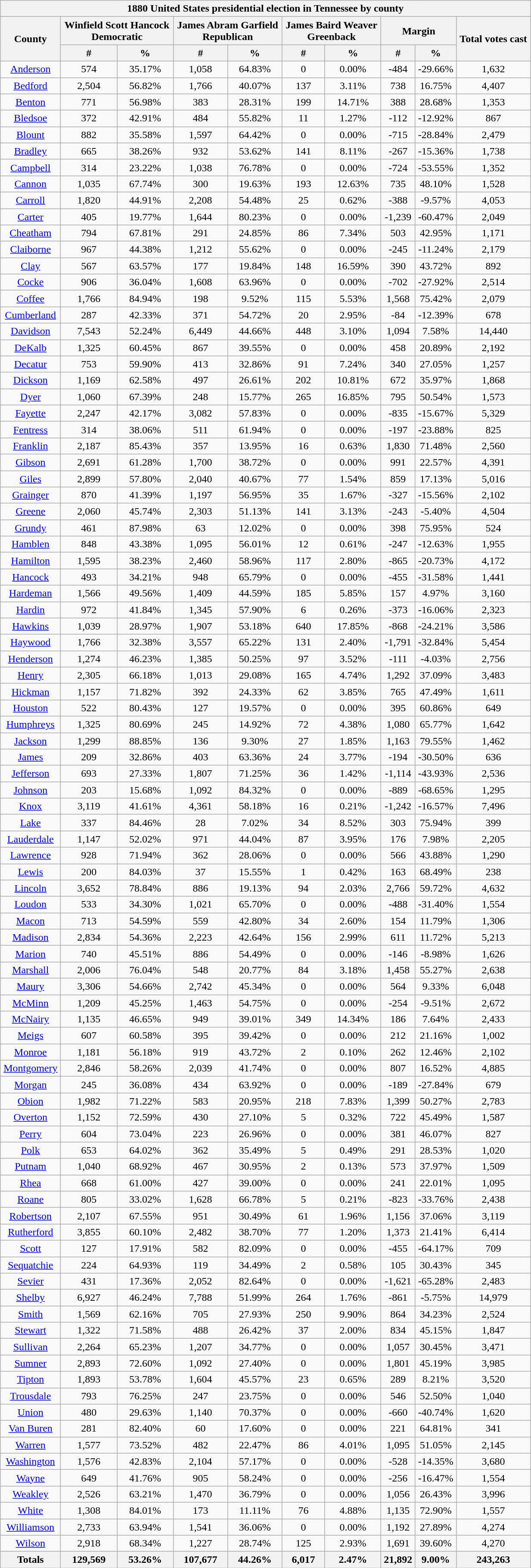<table class="wikitable sortable mw-collapsible mw-collapsed" width="65%">
<tr>
<th colspan="10">1880 United States presidential election in Tennessee by county</th>
</tr>
<tr>
<th style="text-align:center;" rowspan="2">County</th>
<th style="text-align:center;" colspan="2">Winfield Scott Hancock<br>Democratic</th>
<th style="text-align:center;" colspan="2">James Abram Garfield<br>Republican</th>
<th style="text-align:center;" colspan="2">James Baird Weaver<br>Greenback</th>
<th style="text-align:center;" colspan="2">Margin</th>
<th style="text-align:center;" rowspan="2">Total votes cast</th>
</tr>
<tr style="text-align:center">
<th data-sort-type="number">#</th>
<th data-sort-type="number">%</th>
<th data-sort-type="number">#</th>
<th data-sort-type="number">%</th>
<th data-sort-type="number">#</th>
<th data-sort-type="number">%</th>
<th data-sort-type="number">#</th>
<th data-sort-type="number">%</th>
</tr>
<tr style="text-align:center;">
<td><a href='#'>Anderson</a></td>
<td>574</td>
<td>35.17%</td>
<td>1,058</td>
<td>64.83%</td>
<td>0</td>
<td>0.00%</td>
<td>-484</td>
<td>-29.66%</td>
<td>1,632</td>
</tr>
<tr style="text-align:center;">
<td><a href='#'>Bedford</a></td>
<td>2,504</td>
<td>56.82%</td>
<td>1,766</td>
<td>40.07%</td>
<td>137</td>
<td>3.11%</td>
<td>738</td>
<td>16.75%</td>
<td>4,407</td>
</tr>
<tr style="text-align:center;">
<td><a href='#'>Benton</a></td>
<td>771</td>
<td>56.98%</td>
<td>383</td>
<td>28.31%</td>
<td>199</td>
<td>14.71%</td>
<td>388</td>
<td>28.68%</td>
<td>1,353</td>
</tr>
<tr style="text-align:center;">
<td><a href='#'>Bledsoe</a></td>
<td>372</td>
<td>42.91%</td>
<td>484</td>
<td>55.82%</td>
<td>11</td>
<td>1.27%</td>
<td>-112</td>
<td>-12.92%</td>
<td>867</td>
</tr>
<tr style="text-align:center;">
<td><a href='#'>Blount</a></td>
<td>882</td>
<td>35.58%</td>
<td>1,597</td>
<td>64.42%</td>
<td>0</td>
<td>0.00%</td>
<td>-715</td>
<td>-28.84%</td>
<td>2,479</td>
</tr>
<tr style="text-align:center;">
<td><a href='#'>Bradley</a></td>
<td>665</td>
<td>38.26%</td>
<td>932</td>
<td>53.62%</td>
<td>141</td>
<td>8.11%</td>
<td>-267</td>
<td>-15.36%</td>
<td>1,738</td>
</tr>
<tr style="text-align:center;">
<td><a href='#'>Campbell</a></td>
<td>314</td>
<td>23.22%</td>
<td>1,038</td>
<td>76.78%</td>
<td>0</td>
<td>0.00%</td>
<td>-724</td>
<td>-53.55%</td>
<td>1,352</td>
</tr>
<tr style="text-align:center;">
<td><a href='#'>Cannon</a></td>
<td>1,035</td>
<td>67.74%</td>
<td>300</td>
<td>19.63%</td>
<td>193</td>
<td>12.63%</td>
<td>735</td>
<td>48.10%</td>
<td>1,528</td>
</tr>
<tr style="text-align:center;">
<td><a href='#'>Carroll</a></td>
<td>1,820</td>
<td>44.91%</td>
<td>2,208</td>
<td>54.48%</td>
<td>25</td>
<td>0.62%</td>
<td>-388</td>
<td>-9.57%</td>
<td>4,053</td>
</tr>
<tr style="text-align:center;">
<td><a href='#'>Carter</a></td>
<td>405</td>
<td>19.77%</td>
<td>1,644</td>
<td>80.23%</td>
<td>0</td>
<td>0.00%</td>
<td>-1,239</td>
<td>-60.47%</td>
<td>2,049</td>
</tr>
<tr style="text-align:center;">
<td><a href='#'>Cheatham</a></td>
<td>794</td>
<td>67.81%</td>
<td>291</td>
<td>24.85%</td>
<td>86</td>
<td>7.34%</td>
<td>503</td>
<td>42.95%</td>
<td>1,171</td>
</tr>
<tr style="text-align:center;">
<td><a href='#'>Claiborne</a></td>
<td>967</td>
<td>44.38%</td>
<td>1,212</td>
<td>55.62%</td>
<td>0</td>
<td>0.00%</td>
<td>-245</td>
<td>-11.24%</td>
<td>2,179</td>
</tr>
<tr style="text-align:center;">
<td><a href='#'>Clay</a></td>
<td>567</td>
<td>63.57%</td>
<td>177</td>
<td>19.84%</td>
<td>148</td>
<td>16.59%</td>
<td>390</td>
<td>43.72%</td>
<td>892</td>
</tr>
<tr style="text-align:center;">
<td><a href='#'>Cocke</a></td>
<td>906</td>
<td>36.04%</td>
<td>1,608</td>
<td>63.96%</td>
<td>0</td>
<td>0.00%</td>
<td>-702</td>
<td>-27.92%</td>
<td>2,514</td>
</tr>
<tr style="text-align:center;">
<td><a href='#'>Coffee</a></td>
<td>1,766</td>
<td>84.94%</td>
<td>198</td>
<td>9.52%</td>
<td>115</td>
<td>5.53%</td>
<td>1,568</td>
<td>75.42%</td>
<td>2,079</td>
</tr>
<tr style="text-align:center;">
<td><a href='#'>Cumberland</a></td>
<td>287</td>
<td>42.33%</td>
<td>371</td>
<td>54.72%</td>
<td>20</td>
<td>2.95%</td>
<td>-84</td>
<td>-12.39%</td>
<td>678</td>
</tr>
<tr style="text-align:center;">
<td><a href='#'>Davidson</a></td>
<td>7,543</td>
<td>52.24%</td>
<td>6,449</td>
<td>44.66%</td>
<td>448</td>
<td>3.10%</td>
<td>1,094</td>
<td>7.58%</td>
<td>14,440</td>
</tr>
<tr style="text-align:center;">
<td><a href='#'>DeKalb</a></td>
<td>1,325</td>
<td>60.45%</td>
<td>867</td>
<td>39.55%</td>
<td>0</td>
<td>0.00%</td>
<td>458</td>
<td>20.89%</td>
<td>2,192</td>
</tr>
<tr style="text-align:center;">
<td><a href='#'>Decatur</a></td>
<td>753</td>
<td>59.90%</td>
<td>413</td>
<td>32.86%</td>
<td>91</td>
<td>7.24%</td>
<td>340</td>
<td>27.05%</td>
<td>1,257</td>
</tr>
<tr style="text-align:center;">
<td><a href='#'>Dickson</a></td>
<td>1,169</td>
<td>62.58%</td>
<td>497</td>
<td>26.61%</td>
<td>202</td>
<td>10.81%</td>
<td>672</td>
<td>35.97%</td>
<td>1,868</td>
</tr>
<tr style="text-align:center;">
<td><a href='#'>Dyer</a></td>
<td>1,060</td>
<td>67.39%</td>
<td>248</td>
<td>15.77%</td>
<td>265</td>
<td>16.85%</td>
<td>795</td>
<td>50.54%</td>
<td>1,573</td>
</tr>
<tr style="text-align:center;">
<td><a href='#'>Fayette</a></td>
<td>2,247</td>
<td>42.17%</td>
<td>3,082</td>
<td>57.83%</td>
<td>0</td>
<td>0.00%</td>
<td>-835</td>
<td>-15.67%</td>
<td>5,329</td>
</tr>
<tr style="text-align:center;">
<td><a href='#'>Fentress</a></td>
<td>314</td>
<td>38.06%</td>
<td>511</td>
<td>61.94%</td>
<td>0</td>
<td>0.00%</td>
<td>-197</td>
<td>-23.88%</td>
<td>825</td>
</tr>
<tr style="text-align:center;">
<td><a href='#'>Franklin</a></td>
<td>2,187</td>
<td>85.43%</td>
<td>357</td>
<td>13.95%</td>
<td>16</td>
<td>0.63%</td>
<td>1,830</td>
<td>71.48%</td>
<td>2,560</td>
</tr>
<tr style="text-align:center;">
<td><a href='#'>Gibson</a></td>
<td>2,691</td>
<td>61.28%</td>
<td>1,700</td>
<td>38.72%</td>
<td>0</td>
<td>0.00%</td>
<td>991</td>
<td>22.57%</td>
<td>4,391</td>
</tr>
<tr style="text-align:center;">
<td><a href='#'>Giles</a></td>
<td>2,899</td>
<td>57.80%</td>
<td>2,040</td>
<td>40.67%</td>
<td>77</td>
<td>1.54%</td>
<td>859</td>
<td>17.13%</td>
<td>5,016</td>
</tr>
<tr style="text-align:center;">
<td><a href='#'>Grainger</a></td>
<td>870</td>
<td>41.39%</td>
<td>1,197</td>
<td>56.95%</td>
<td>35</td>
<td>1.67%</td>
<td>-327</td>
<td>-15.56%</td>
<td>2,102</td>
</tr>
<tr style="text-align:center;">
<td><a href='#'>Greene</a></td>
<td>2,060</td>
<td>45.74%</td>
<td>2,303</td>
<td>51.13%</td>
<td>141</td>
<td>3.13%</td>
<td>-243</td>
<td>-5.40%</td>
<td>4,504</td>
</tr>
<tr style="text-align:center;">
<td><a href='#'>Grundy</a></td>
<td>461</td>
<td>87.98%</td>
<td>63</td>
<td>12.02%</td>
<td>0</td>
<td>0.00%</td>
<td>398</td>
<td>75.95%</td>
<td>524</td>
</tr>
<tr style="text-align:center;">
<td><a href='#'>Hamblen</a></td>
<td>848</td>
<td>43.38%</td>
<td>1,095</td>
<td>56.01%</td>
<td>12</td>
<td>0.61%</td>
<td>-247</td>
<td>-12.63%</td>
<td>1,955</td>
</tr>
<tr style="text-align:center;">
<td><a href='#'>Hamilton</a></td>
<td>1,595</td>
<td>38.23%</td>
<td>2,460</td>
<td>58.96%</td>
<td>117</td>
<td>2.80%</td>
<td>-865</td>
<td>-20.73%</td>
<td>4,172</td>
</tr>
<tr style="text-align:center;">
<td><a href='#'>Hancock</a></td>
<td>493</td>
<td>34.21%</td>
<td>948</td>
<td>65.79%</td>
<td>0</td>
<td>0.00%</td>
<td>-455</td>
<td>-31.58%</td>
<td>1,441</td>
</tr>
<tr style="text-align:center;">
<td><a href='#'>Hardeman</a></td>
<td>1,566</td>
<td>49.56%</td>
<td>1,409</td>
<td>44.59%</td>
<td>185</td>
<td>5.85%</td>
<td>157</td>
<td>4.97%</td>
<td>3,160</td>
</tr>
<tr style="text-align:center;">
<td><a href='#'>Hardin</a></td>
<td>972</td>
<td>41.84%</td>
<td>1,345</td>
<td>57.90%</td>
<td>6</td>
<td>0.26%</td>
<td>-373</td>
<td>-16.06%</td>
<td>2,323</td>
</tr>
<tr style="text-align:center;">
<td><a href='#'>Hawkins</a></td>
<td>1,039</td>
<td>28.97%</td>
<td>1,907</td>
<td>53.18%</td>
<td>640</td>
<td>17.85%</td>
<td>-868</td>
<td>-24.21%</td>
<td>3,586</td>
</tr>
<tr style="text-align:center;">
<td><a href='#'>Haywood</a></td>
<td>1,766</td>
<td>32.38%</td>
<td>3,557</td>
<td>65.22%</td>
<td>131</td>
<td>2.40%</td>
<td>-1,791</td>
<td>-32.84%</td>
<td>5,454</td>
</tr>
<tr style="text-align:center;">
<td><a href='#'>Henderson</a></td>
<td>1,274</td>
<td>46.23%</td>
<td>1,385</td>
<td>50.25%</td>
<td>97</td>
<td>3.52%</td>
<td>-111</td>
<td>-4.03%</td>
<td>2,756</td>
</tr>
<tr style="text-align:center;">
<td><a href='#'>Henry</a></td>
<td>2,305</td>
<td>66.18%</td>
<td>1,013</td>
<td>29.08%</td>
<td>165</td>
<td>4.74%</td>
<td>1,292</td>
<td>37.09%</td>
<td>3,483</td>
</tr>
<tr style="text-align:center;">
<td><a href='#'>Hickman</a></td>
<td>1,157</td>
<td>71.82%</td>
<td>392</td>
<td>24.33%</td>
<td>62</td>
<td>3.85%</td>
<td>765</td>
<td>47.49%</td>
<td>1,611</td>
</tr>
<tr style="text-align:center;">
<td><a href='#'>Houston</a></td>
<td>522</td>
<td>80.43%</td>
<td>127</td>
<td>19.57%</td>
<td>0</td>
<td>0.00%</td>
<td>395</td>
<td>60.86%</td>
<td>649</td>
</tr>
<tr style="text-align:center;">
<td><a href='#'>Humphreys</a></td>
<td>1,325</td>
<td>80.69%</td>
<td>245</td>
<td>14.92%</td>
<td>72</td>
<td>4.38%</td>
<td>1,080</td>
<td>65.77%</td>
<td>1,642</td>
</tr>
<tr style="text-align:center;">
<td><a href='#'>Jackson</a></td>
<td>1,299</td>
<td>88.85%</td>
<td>136</td>
<td>9.30%</td>
<td>27</td>
<td>1.85%</td>
<td>1,163</td>
<td>79.55%</td>
<td>1,462</td>
</tr>
<tr style="text-align:center;">
<td><a href='#'>James</a></td>
<td>209</td>
<td>32.86%</td>
<td>403</td>
<td>63.36%</td>
<td>24</td>
<td>3.77%</td>
<td>-194</td>
<td>-30.50%</td>
<td>636</td>
</tr>
<tr style="text-align:center;">
<td><a href='#'>Jefferson</a></td>
<td>693</td>
<td>27.33%</td>
<td>1,807</td>
<td>71.25%</td>
<td>36</td>
<td>1.42%</td>
<td>-1,114</td>
<td>-43.93%</td>
<td>2,536</td>
</tr>
<tr style="text-align:center;">
<td><a href='#'>Johnson</a></td>
<td>203</td>
<td>15.68%</td>
<td>1,092</td>
<td>84.32%</td>
<td>0</td>
<td>0.00%</td>
<td>-889</td>
<td>-68.65%</td>
<td>1,295</td>
</tr>
<tr style="text-align:center;">
<td><a href='#'>Knox</a></td>
<td>3,119</td>
<td>41.61%</td>
<td>4,361</td>
<td>58.18%</td>
<td>16</td>
<td>0.21%</td>
<td>-1,242</td>
<td>-16.57%</td>
<td>7,496</td>
</tr>
<tr style="text-align:center;">
<td><a href='#'>Lake</a></td>
<td>337</td>
<td>84.46%</td>
<td>28</td>
<td>7.02%</td>
<td>34</td>
<td>8.52%</td>
<td>303</td>
<td>75.94%</td>
<td>399</td>
</tr>
<tr style="text-align:center;">
<td><a href='#'>Lauderdale</a></td>
<td>1,147</td>
<td>52.02%</td>
<td>971</td>
<td>44.04%</td>
<td>87</td>
<td>3.95%</td>
<td>176</td>
<td>7.98%</td>
<td>2,205</td>
</tr>
<tr style="text-align:center;">
<td><a href='#'>Lawrence</a></td>
<td>928</td>
<td>71.94%</td>
<td>362</td>
<td>28.06%</td>
<td>0</td>
<td>0.00%</td>
<td>566</td>
<td>43.88%</td>
<td>1,290</td>
</tr>
<tr style="text-align:center;">
<td><a href='#'>Lewis</a></td>
<td>200</td>
<td>84.03%</td>
<td>37</td>
<td>15.55%</td>
<td>1</td>
<td>0.42%</td>
<td>163</td>
<td>68.49%</td>
<td>238</td>
</tr>
<tr style="text-align:center;">
<td><a href='#'>Lincoln</a></td>
<td>3,652</td>
<td>78.84%</td>
<td>886</td>
<td>19.13%</td>
<td>94</td>
<td>2.03%</td>
<td>2,766</td>
<td>59.72%</td>
<td>4,632</td>
</tr>
<tr style="text-align:center;">
<td><a href='#'>Loudon</a></td>
<td>533</td>
<td>34.30%</td>
<td>1,021</td>
<td>65.70%</td>
<td>0</td>
<td>0.00%</td>
<td>-488</td>
<td>-31.40%</td>
<td>1,554</td>
</tr>
<tr style="text-align:center;">
<td><a href='#'>Macon</a></td>
<td>713</td>
<td>54.59%</td>
<td>559</td>
<td>42.80%</td>
<td>34</td>
<td>2.60%</td>
<td>154</td>
<td>11.79%</td>
<td>1,306</td>
</tr>
<tr style="text-align:center;">
<td><a href='#'>Madison</a></td>
<td>2,834</td>
<td>54.36%</td>
<td>2,223</td>
<td>42.64%</td>
<td>156</td>
<td>2.99%</td>
<td>611</td>
<td>11.72%</td>
<td>5,213</td>
</tr>
<tr style="text-align:center;">
<td><a href='#'>Marion</a></td>
<td>740</td>
<td>45.51%</td>
<td>886</td>
<td>54.49%</td>
<td>0</td>
<td>0.00%</td>
<td>-146</td>
<td>-8.98%</td>
<td>1,626</td>
</tr>
<tr style="text-align:center;">
<td><a href='#'>Marshall</a></td>
<td>2,006</td>
<td>76.04%</td>
<td>548</td>
<td>20.77%</td>
<td>84</td>
<td>3.18%</td>
<td>1,458</td>
<td>55.27%</td>
<td>2,638</td>
</tr>
<tr style="text-align:center;">
<td><a href='#'>Maury</a></td>
<td>3,306</td>
<td>54.66%</td>
<td>2,742</td>
<td>45.34%</td>
<td>0</td>
<td>0.00%</td>
<td>564</td>
<td>9.33%</td>
<td>6,048</td>
</tr>
<tr style="text-align:center;">
<td><a href='#'>McMinn</a></td>
<td>1,209</td>
<td>45.25%</td>
<td>1,463</td>
<td>54.75%</td>
<td>0</td>
<td>0.00%</td>
<td>-254</td>
<td>-9.51%</td>
<td>2,672</td>
</tr>
<tr style="text-align:center;">
<td><a href='#'>McNairy</a></td>
<td>1,135</td>
<td>46.65%</td>
<td>949</td>
<td>39.01%</td>
<td>349</td>
<td>14.34%</td>
<td>186</td>
<td>7.64%</td>
<td>2,433</td>
</tr>
<tr style="text-align:center;">
<td><a href='#'>Meigs</a></td>
<td>607</td>
<td>60.58%</td>
<td>395</td>
<td>39.42%</td>
<td>0</td>
<td>0.00%</td>
<td>212</td>
<td>21.16%</td>
<td>1,002</td>
</tr>
<tr style="text-align:center;">
<td><a href='#'>Monroe</a></td>
<td>1,181</td>
<td>56.18%</td>
<td>919</td>
<td>43.72%</td>
<td>2</td>
<td>0.10%</td>
<td>262</td>
<td>12.46%</td>
<td>2,102</td>
</tr>
<tr style="text-align:center;">
<td><a href='#'>Montgomery</a></td>
<td>2,846</td>
<td>58.26%</td>
<td>2,039</td>
<td>41.74%</td>
<td>0</td>
<td>0.00%</td>
<td>807</td>
<td>16.52%</td>
<td>4,885</td>
</tr>
<tr style="text-align:center;">
<td><a href='#'>Morgan</a></td>
<td>245</td>
<td>36.08%</td>
<td>434</td>
<td>63.92%</td>
<td>0</td>
<td>0.00%</td>
<td>-189</td>
<td>-27.84%</td>
<td>679</td>
</tr>
<tr style="text-align:center;">
<td><a href='#'>Obion</a></td>
<td>1,982</td>
<td>71.22%</td>
<td>583</td>
<td>20.95%</td>
<td>218</td>
<td>7.83%</td>
<td>1,399</td>
<td>50.27%</td>
<td>2,783</td>
</tr>
<tr style="text-align:center;">
<td><a href='#'>Overton</a></td>
<td>1,152</td>
<td>72.59%</td>
<td>430</td>
<td>27.10%</td>
<td>5</td>
<td>0.32%</td>
<td>722</td>
<td>45.49%</td>
<td>1,587</td>
</tr>
<tr style="text-align:center;">
<td><a href='#'>Perry</a></td>
<td>604</td>
<td>73.04%</td>
<td>223</td>
<td>26.96%</td>
<td>0</td>
<td>0.00%</td>
<td>381</td>
<td>46.07%</td>
<td>827</td>
</tr>
<tr style="text-align:center;">
<td><a href='#'>Polk</a></td>
<td>653</td>
<td>64.02%</td>
<td>362</td>
<td>35.49%</td>
<td>5</td>
<td>0.49%</td>
<td>291</td>
<td>28.53%</td>
<td>1,020</td>
</tr>
<tr style="text-align:center;">
<td><a href='#'>Putnam</a></td>
<td>1,040</td>
<td>68.92%</td>
<td>467</td>
<td>30.95%</td>
<td>2</td>
<td>0.13%</td>
<td>573</td>
<td>37.97%</td>
<td>1,509</td>
</tr>
<tr style="text-align:center;">
<td><a href='#'>Rhea</a></td>
<td>668</td>
<td>61.00%</td>
<td>427</td>
<td>39.00%</td>
<td>0</td>
<td>0.00%</td>
<td>241</td>
<td>22.01%</td>
<td>1,095</td>
</tr>
<tr style="text-align:center;">
<td><a href='#'>Roane</a></td>
<td>805</td>
<td>33.02%</td>
<td>1,628</td>
<td>66.78%</td>
<td>5</td>
<td>0.21%</td>
<td>-823</td>
<td>-33.76%</td>
<td>2,438</td>
</tr>
<tr style="text-align:center;">
<td><a href='#'>Robertson</a></td>
<td>2,107</td>
<td>67.55%</td>
<td>951</td>
<td>30.49%</td>
<td>61</td>
<td>1.96%</td>
<td>1,156</td>
<td>37.06%</td>
<td>3,119</td>
</tr>
<tr style="text-align:center;">
<td><a href='#'>Rutherford</a></td>
<td>3,855</td>
<td>60.10%</td>
<td>2,482</td>
<td>38.70%</td>
<td>77</td>
<td>1.20%</td>
<td>1,373</td>
<td>21.41%</td>
<td>6,414</td>
</tr>
<tr style="text-align:center;">
<td><a href='#'>Scott</a></td>
<td>127</td>
<td>17.91%</td>
<td>582</td>
<td>82.09%</td>
<td>0</td>
<td>0.00%</td>
<td>-455</td>
<td>-64.17%</td>
<td>709</td>
</tr>
<tr style="text-align:center;">
<td><a href='#'>Sequatchie</a></td>
<td>224</td>
<td>64.93%</td>
<td>119</td>
<td>34.49%</td>
<td>2</td>
<td>0.58%</td>
<td>105</td>
<td>30.43%</td>
<td>345</td>
</tr>
<tr style="text-align:center;">
<td><a href='#'>Sevier</a></td>
<td>431</td>
<td>17.36%</td>
<td>2,052</td>
<td>82.64%</td>
<td>0</td>
<td>0.00%</td>
<td>-1,621</td>
<td>-65.28%</td>
<td>2,483</td>
</tr>
<tr style="text-align:center;">
<td><a href='#'>Shelby</a></td>
<td>6,927</td>
<td>46.24%</td>
<td>7,788</td>
<td>51.99%</td>
<td>264</td>
<td>1.76%</td>
<td>-861</td>
<td>-5.75%</td>
<td>14,979</td>
</tr>
<tr style="text-align:center;">
<td><a href='#'>Smith</a></td>
<td>1,569</td>
<td>62.16%</td>
<td>705</td>
<td>27.93%</td>
<td>250</td>
<td>9.90%</td>
<td>864</td>
<td>34.23%</td>
<td>2,524</td>
</tr>
<tr style="text-align:center;">
<td><a href='#'>Stewart</a></td>
<td>1,322</td>
<td>71.58%</td>
<td>488</td>
<td>26.42%</td>
<td>37</td>
<td>2.00%</td>
<td>834</td>
<td>45.15%</td>
<td>1,847</td>
</tr>
<tr style="text-align:center;">
<td><a href='#'>Sullivan</a></td>
<td>2,264</td>
<td>65.23%</td>
<td>1,207</td>
<td>34.77%</td>
<td>0</td>
<td>0.00%</td>
<td>1,057</td>
<td>30.45%</td>
<td>3,471</td>
</tr>
<tr style="text-align:center;">
<td><a href='#'>Sumner</a></td>
<td>2,893</td>
<td>72.60%</td>
<td>1,092</td>
<td>27.40%</td>
<td>0</td>
<td>0.00%</td>
<td>1,801</td>
<td>45.19%</td>
<td>3,985</td>
</tr>
<tr style="text-align:center;">
<td><a href='#'>Tipton</a></td>
<td>1,893</td>
<td>53.78%</td>
<td>1,604</td>
<td>45.57%</td>
<td>23</td>
<td>0.65%</td>
<td>289</td>
<td>8.21%</td>
<td>3,520</td>
</tr>
<tr style="text-align:center;">
<td><a href='#'>Trousdale</a></td>
<td>793</td>
<td>76.25%</td>
<td>247</td>
<td>23.75%</td>
<td>0</td>
<td>0.00%</td>
<td>546</td>
<td>52.50%</td>
<td>1,040</td>
</tr>
<tr style="text-align:center;">
<td><a href='#'>Union</a></td>
<td>480</td>
<td>29.63%</td>
<td>1,140</td>
<td>70.37%</td>
<td>0</td>
<td>0.00%</td>
<td>-660</td>
<td>-40.74%</td>
<td>1,620</td>
</tr>
<tr style="text-align:center;">
<td><a href='#'>Van Buren</a></td>
<td>281</td>
<td>82.40%</td>
<td>60</td>
<td>17.60%</td>
<td>0</td>
<td>0.00%</td>
<td>221</td>
<td>64.81%</td>
<td>341</td>
</tr>
<tr style="text-align:center;">
<td><a href='#'>Warren</a></td>
<td>1,577</td>
<td>73.52%</td>
<td>482</td>
<td>22.47%</td>
<td>86</td>
<td>4.01%</td>
<td>1,095</td>
<td>51.05%</td>
<td>2,145</td>
</tr>
<tr style="text-align:center;">
<td><a href='#'>Washington</a></td>
<td>1,576</td>
<td>42.83%</td>
<td>2,104</td>
<td>57.17%</td>
<td>0</td>
<td>0.00%</td>
<td>-528</td>
<td>-14.35%</td>
<td>3,680</td>
</tr>
<tr style="text-align:center;">
<td><a href='#'>Wayne</a></td>
<td>649</td>
<td>41.76%</td>
<td>905</td>
<td>58.24%</td>
<td>0</td>
<td>0.00%</td>
<td>-256</td>
<td>-16.47%</td>
<td>1,554</td>
</tr>
<tr style="text-align:center;">
<td><a href='#'>Weakley</a></td>
<td>2,526</td>
<td>63.21%</td>
<td>1,470</td>
<td>36.79%</td>
<td>0</td>
<td>0.00%</td>
<td>1,056</td>
<td>26.43%</td>
<td>3,996</td>
</tr>
<tr style="text-align:center;">
<td><a href='#'>White</a></td>
<td>1,308</td>
<td>84.01%</td>
<td>173</td>
<td>11.11%</td>
<td>76</td>
<td>4.88%</td>
<td>1,135</td>
<td>72.90%</td>
<td>1,557</td>
</tr>
<tr style="text-align:center;">
<td><a href='#'>Williamson</a></td>
<td>2,733</td>
<td>63.94%</td>
<td>1,541</td>
<td>36.06%</td>
<td>0</td>
<td>0.00%</td>
<td>1,192</td>
<td>27.89%</td>
<td>4,274</td>
</tr>
<tr style="text-align:center;">
<td><a href='#'>Wilson</a></td>
<td>2,918</td>
<td>68.34%</td>
<td>1,227</td>
<td>28.74%</td>
<td>125</td>
<td>2.93%</td>
<td>1,691</td>
<td>39.60%</td>
<td>4,270</td>
</tr>
<tr style="text-align:center;">
<th>Totals</th>
<th>129,569</th>
<th>53.26%</th>
<th>107,677</th>
<th>44.26%</th>
<th>6,017</th>
<th>2.47%</th>
<th>21,892</th>
<th>9.00%</th>
<th>243,263</th>
</tr>
</table>
